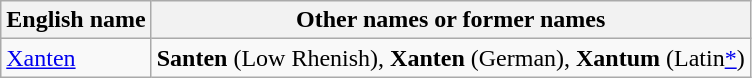<table class="wikitable">
<tr>
<th>English name</th>
<th>Other names or former names</th>
</tr>
<tr>
<td> <a href='#'>Xanten</a></td>
<td><strong>Santen</strong> (Low Rhenish), <strong>Xanten</strong> (German), <strong>Xantum</strong> (Latin<a href='#'>*</a>)</td>
</tr>
</table>
